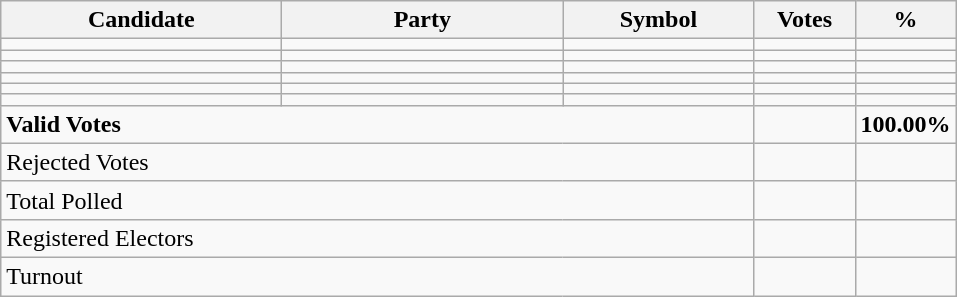<table class="wikitable" border="1" style="text-align:right;">
<tr>
<th align=left width="180">Candidate</th>
<th align=left width="180">Party</th>
<th align=left width="120">Symbol</th>
<th align=left width="60">Votes</th>
<th align=left width="60">%</th>
</tr>
<tr>
<td align=left></td>
<td align=left></td>
<td></td>
<td></td>
<td></td>
</tr>
<tr>
<td align=left></td>
<td align=left></td>
<td></td>
<td></td>
<td></td>
</tr>
<tr>
<td align=left></td>
<td align=left></td>
<td></td>
<td></td>
<td></td>
</tr>
<tr>
<td align=left></td>
<td align=left></td>
<td></td>
<td></td>
<td></td>
</tr>
<tr>
<td align=left></td>
<td align=left></td>
<td></td>
<td></td>
<td></td>
</tr>
<tr>
<td align=left></td>
<td align=left></td>
<td></td>
<td></td>
<td></td>
</tr>
<tr>
<td align=left colspan=3><strong>Valid Votes</strong></td>
<td><strong> </strong></td>
<td><strong>100.00%</strong></td>
</tr>
<tr>
<td align=left colspan=3>Rejected Votes</td>
<td></td>
<td></td>
</tr>
<tr>
<td align=left colspan=3>Total Polled</td>
<td></td>
<td></td>
</tr>
<tr>
<td align=left colspan=3>Registered Electors</td>
<td></td>
<td></td>
</tr>
<tr>
<td align=left colspan=3>Turnout</td>
<td></td>
</tr>
</table>
